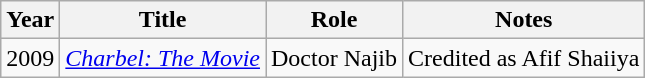<table class="wikitable">
<tr>
<th>Year</th>
<th>Title</th>
<th>Role</th>
<th>Notes</th>
</tr>
<tr>
<td>2009</td>
<td><em><a href='#'>Charbel: The Movie</a></em></td>
<td>Doctor Najib</td>
<td>Credited as Afif Shaiiya</td>
</tr>
</table>
